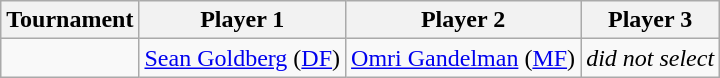<table class="wikitable">
<tr>
<th>Tournament</th>
<th>Player 1</th>
<th>Player 2</th>
<th>Player 3</th>
</tr>
<tr>
<td></td>
<td><a href='#'>Sean Goldberg</a> (<a href='#'>DF</a>)</td>
<td><a href='#'>Omri Gandelman</a> (<a href='#'>MF</a>)</td>
<td align="center"><em>did not select</em></td>
</tr>
</table>
